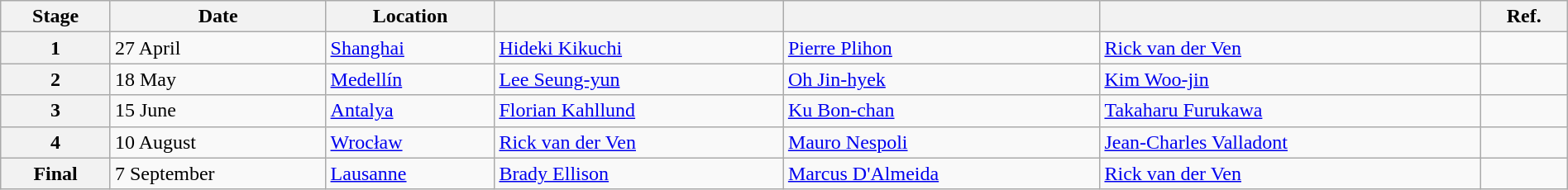<table class="wikitable" style="width:100%">
<tr>
<th>Stage</th>
<th>Date</th>
<th>Location</th>
<th></th>
<th></th>
<th></th>
<th>Ref.</th>
</tr>
<tr>
<th>1</th>
<td>27 April</td>
<td> <a href='#'>Shanghai</a></td>
<td> <a href='#'>Hideki Kikuchi</a></td>
<td> <a href='#'>Pierre Plihon</a></td>
<td> <a href='#'>Rick van der Ven</a></td>
<td></td>
</tr>
<tr>
<th>2</th>
<td>18 May</td>
<td> <a href='#'>Medellín</a></td>
<td> <a href='#'>Lee Seung-yun</a></td>
<td> <a href='#'>Oh Jin-hyek</a></td>
<td> <a href='#'>Kim Woo-jin</a></td>
<td></td>
</tr>
<tr>
<th>3</th>
<td>15 June</td>
<td> <a href='#'>Antalya</a></td>
<td> <a href='#'>Florian Kahllund</a></td>
<td> <a href='#'>Ku Bon-chan</a></td>
<td> <a href='#'>Takaharu Furukawa</a></td>
<td></td>
</tr>
<tr>
<th>4</th>
<td>10 August</td>
<td> <a href='#'>Wrocław</a></td>
<td> <a href='#'>Rick van der Ven</a></td>
<td> <a href='#'>Mauro Nespoli</a></td>
<td> <a href='#'>Jean-Charles Valladont</a></td>
<td></td>
</tr>
<tr>
<th>Final</th>
<td>7 September</td>
<td> <a href='#'>Lausanne</a></td>
<td> <a href='#'>Brady Ellison</a></td>
<td> <a href='#'>Marcus D'Almeida</a></td>
<td> <a href='#'>Rick van der Ven</a></td>
<td></td>
</tr>
</table>
